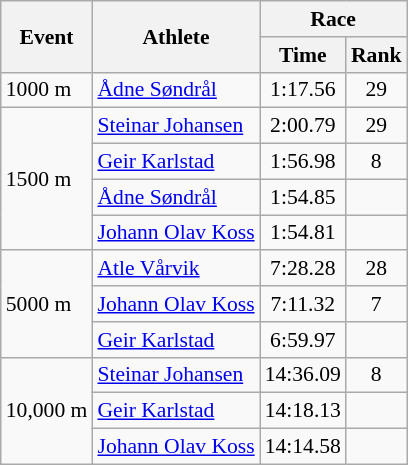<table class="wikitable" border="1" style="font-size:90%">
<tr>
<th rowspan=2>Event</th>
<th rowspan=2>Athlete</th>
<th colspan=2>Race</th>
</tr>
<tr>
<th>Time</th>
<th>Rank</th>
</tr>
<tr>
<td>1000 m</td>
<td><a href='#'>Ådne Søndrål</a></td>
<td align=center>1:17.56</td>
<td align=center>29</td>
</tr>
<tr>
<td rowspan=4>1500 m</td>
<td><a href='#'>Steinar Johansen</a></td>
<td align=center>2:00.79</td>
<td align=center>29</td>
</tr>
<tr>
<td><a href='#'>Geir Karlstad</a></td>
<td align=center>1:56.98</td>
<td align=center>8</td>
</tr>
<tr>
<td><a href='#'>Ådne Søndrål</a></td>
<td align=center>1:54.85</td>
<td align=center></td>
</tr>
<tr>
<td><a href='#'>Johann Olav Koss</a></td>
<td align=center>1:54.81</td>
<td align=center></td>
</tr>
<tr>
<td rowspan=3>5000 m</td>
<td><a href='#'>Atle Vårvik</a></td>
<td align=center>7:28.28</td>
<td align=center>28</td>
</tr>
<tr>
<td><a href='#'>Johann Olav Koss</a></td>
<td align=center>7:11.32</td>
<td align=center>7</td>
</tr>
<tr>
<td><a href='#'>Geir Karlstad</a></td>
<td align=center>6:59.97</td>
<td align=center></td>
</tr>
<tr>
<td rowspan=3>10,000 m</td>
<td><a href='#'>Steinar Johansen</a></td>
<td align=center>14:36.09</td>
<td align=center>8</td>
</tr>
<tr>
<td><a href='#'>Geir Karlstad</a></td>
<td align=center>14:18.13</td>
<td align=center></td>
</tr>
<tr>
<td><a href='#'>Johann Olav Koss</a></td>
<td align=center>14:14.58</td>
<td align=center></td>
</tr>
</table>
